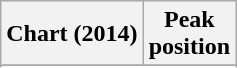<table class="wikitable sortable">
<tr>
<th>Chart (2014)</th>
<th>Peak<br>position</th>
</tr>
<tr>
</tr>
<tr>
</tr>
</table>
